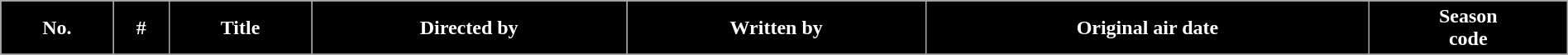<table class="wikitable plainrowheaders" style="width: 100%; margin-right: 0;">
<tr>
<th style="background-color: #000000; color: #ffffff;">No.</th>
<th style="background-color: #000000; color: #ffffff;">#</th>
<th style="background-color: #000000; color: #ffffff;">Title</th>
<th style="background-color: #000000; color: #ffffff;">Directed by</th>
<th style="background-color: #000000; color: #ffffff;">Written by</th>
<th style="background-color: #000000; color: #ffffff;">Original air date</th>
<th style="background-color: #000000; color: #ffffff;">Season<br>code</th>
</tr>
<tr>
</tr>
</table>
